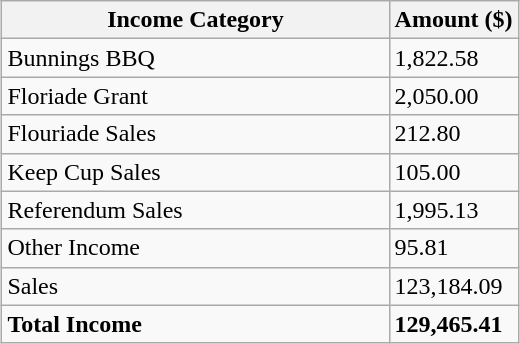<table class="wikitable sortable mw-collapsible" style="margin-left: auto; margin-right: auto; border: none;">
<tr>
<th style="width: 75%;">Income Category</th>
<th>Amount ($)</th>
</tr>
<tr>
<td>Bunnings BBQ</td>
<td>1,822.58</td>
</tr>
<tr>
<td>Floriade Grant</td>
<td>2,050.00</td>
</tr>
<tr>
<td>Flouriade Sales</td>
<td>212.80</td>
</tr>
<tr>
<td>Keep Cup Sales</td>
<td>105.00</td>
</tr>
<tr>
<td>Referendum Sales</td>
<td>1,995.13</td>
</tr>
<tr>
<td>Other Income</td>
<td>95.81</td>
</tr>
<tr>
<td>Sales</td>
<td>123,184.09</td>
</tr>
<tr>
<td><strong>Total Income</strong></td>
<td><strong>129,465.41</strong></td>
</tr>
</table>
